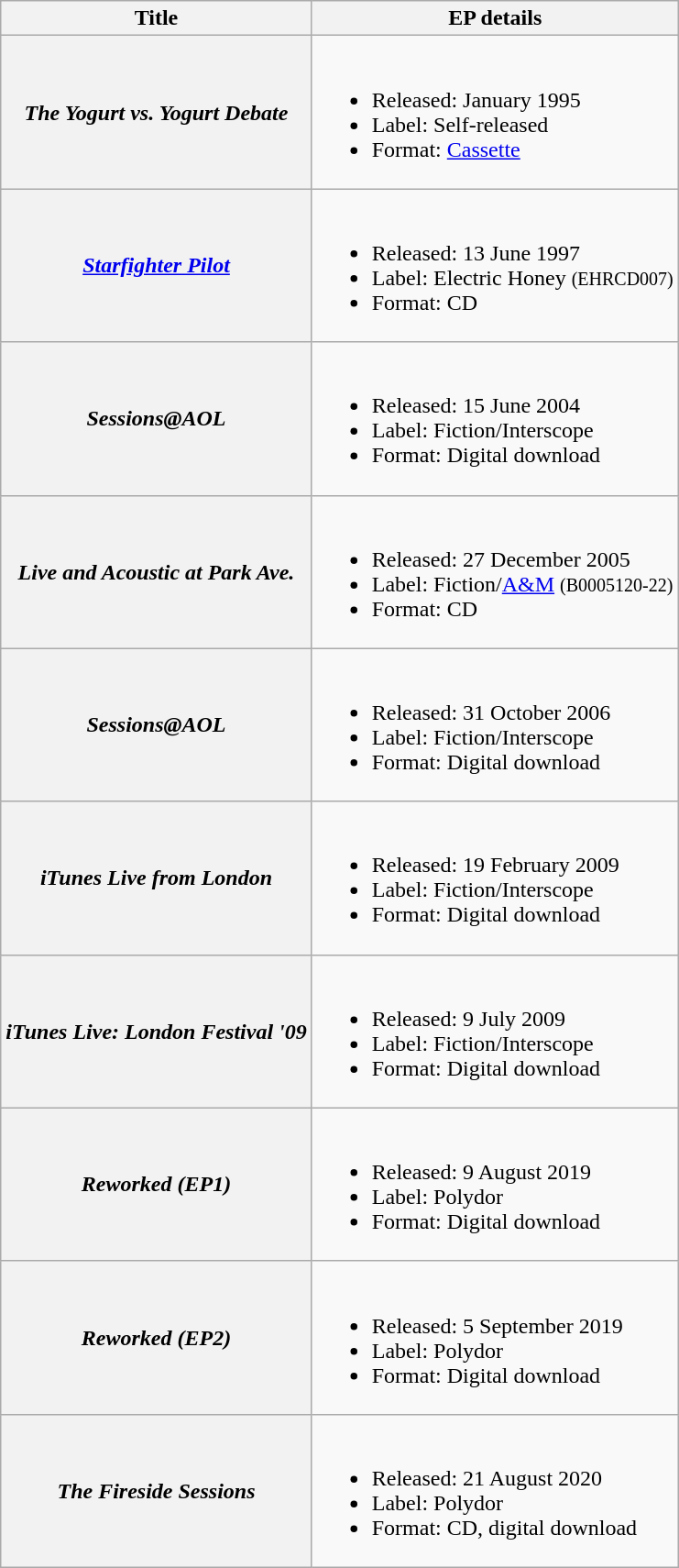<table class="wikitable plainrowheaders">
<tr>
<th scope="col">Title</th>
<th scope="col">EP details</th>
</tr>
<tr>
<th scope="row"><em>The Yogurt vs. Yogurt Debate</em></th>
<td><br><ul><li>Released: January 1995</li><li>Label: Self-released</li><li>Format: <a href='#'>Cassette</a></li></ul></td>
</tr>
<tr>
<th scope="row"><em><a href='#'>Starfighter Pilot</a></em></th>
<td><br><ul><li>Released: 13 June 1997</li><li>Label: Electric Honey <small>(EHRCD007)</small></li><li>Format: CD</li></ul></td>
</tr>
<tr>
<th scope="row"><em>Sessions@AOL</em></th>
<td><br><ul><li>Released: 15 June 2004</li><li>Label: Fiction/Interscope</li><li>Format: Digital download</li></ul></td>
</tr>
<tr>
<th scope="row"><em>Live and Acoustic at Park Ave.</em></th>
<td><br><ul><li>Released: 27 December 2005</li><li>Label: Fiction/<a href='#'>A&M</a> <small>(B0005120-22)</small></li><li>Format: CD</li></ul></td>
</tr>
<tr>
<th scope="row"><em>Sessions@AOL</em></th>
<td><br><ul><li>Released: 31 October 2006</li><li>Label: Fiction/Interscope</li><li>Format: Digital download</li></ul></td>
</tr>
<tr>
<th scope="row"><em>iTunes Live from London</em></th>
<td><br><ul><li>Released: 19 February 2009</li><li>Label: Fiction/Interscope</li><li>Format: Digital download</li></ul></td>
</tr>
<tr>
<th scope="row"><em>iTunes Live: London Festival '09</em></th>
<td><br><ul><li>Released: 9 July 2009</li><li>Label: Fiction/Interscope</li><li>Format: Digital download</li></ul></td>
</tr>
<tr>
<th scope="row"><em>Reworked (EP1)</em></th>
<td><br><ul><li>Released: 9 August 2019</li><li>Label: Polydor</li><li>Format: Digital download</li></ul></td>
</tr>
<tr>
<th scope="row"><em>Reworked (EP2)</em></th>
<td><br><ul><li>Released: 5 September 2019</li><li>Label: Polydor</li><li>Format: Digital download</li></ul></td>
</tr>
<tr>
<th scope="row"><em>The Fireside Sessions</em></th>
<td><br><ul><li>Released: 21 August 2020</li><li>Label: Polydor</li><li>Format: CD, digital download</li></ul></td>
</tr>
</table>
